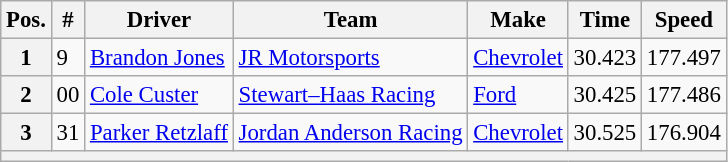<table class="wikitable" style="font-size:95%">
<tr>
<th>Pos.</th>
<th>#</th>
<th>Driver</th>
<th>Team</th>
<th>Make</th>
<th>Time</th>
<th>Speed</th>
</tr>
<tr>
<th>1</th>
<td>9</td>
<td><a href='#'>Brandon Jones</a></td>
<td><a href='#'>JR Motorsports</a></td>
<td><a href='#'>Chevrolet</a></td>
<td>30.423</td>
<td>177.497</td>
</tr>
<tr>
<th>2</th>
<td>00</td>
<td><a href='#'>Cole Custer</a></td>
<td><a href='#'>Stewart–Haas Racing</a></td>
<td><a href='#'>Ford</a></td>
<td>30.425</td>
<td>177.486</td>
</tr>
<tr>
<th>3</th>
<td>31</td>
<td><a href='#'>Parker Retzlaff</a></td>
<td><a href='#'>Jordan Anderson Racing</a></td>
<td><a href='#'>Chevrolet</a></td>
<td>30.525</td>
<td>176.904</td>
</tr>
<tr>
<th colspan="7"></th>
</tr>
</table>
